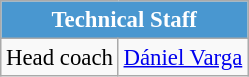<table class=wikitable bgcolor="white" cellpadding="3" cellspacing="0" border="1" style="font-size: 95%; border-collapse: collapse;">
<tr>
<th colspan="2" style="margin:0.7em;color:#FFFFFF;text-align:center;background:#4997D0">Technical Staff</th>
</tr>
<tr>
<td align="left">Head coach</td>
<td align="left"> <a href='#'>Dániel Varga</a></td>
</tr>
</table>
